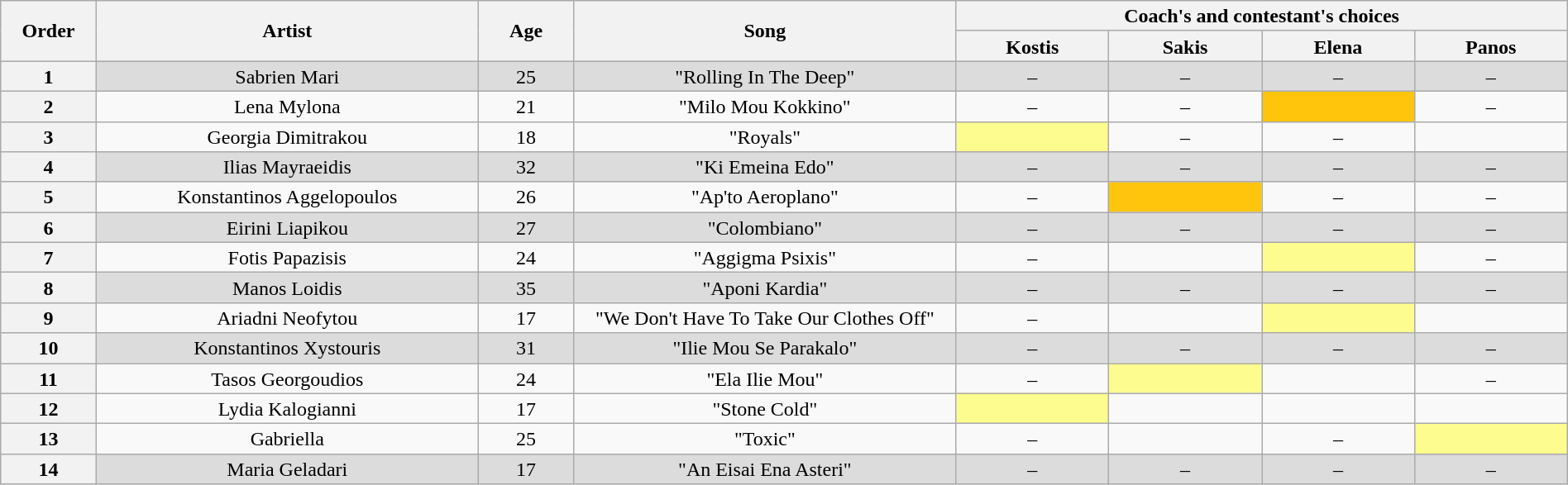<table class="wikitable" style="text-align:center; line-height:17px; width:100%;">
<tr>
<th scope="col" rowspan="2" width="05%">Order</th>
<th scope="col" rowspan="2" width="20%">Artist</th>
<th scope="col" rowspan="2" width="05%">Age</th>
<th scope="col" rowspan="2" width="20%">Song</th>
<th scope="col" colspan="4" width="32%">Coach's and contestant's choices</th>
</tr>
<tr>
<th width="08%">Kostis</th>
<th width="08%">Sakis</th>
<th width="08%">Elena</th>
<th width="08%">Panos</th>
</tr>
<tr style="background: #DCDCDC;" |>
<th>1</th>
<td>Sabrien Mari</td>
<td>25</td>
<td>"Rolling In The Deep"</td>
<td>–</td>
<td>–</td>
<td>–</td>
<td>–</td>
</tr>
<tr>
<th>2</th>
<td>Lena Mylona</td>
<td>21</td>
<td>"Milo Mou Kokkino"</td>
<td>–</td>
<td>–</td>
<td style="background: #FFC50C;"></td>
<td>–</td>
</tr>
<tr>
<th>3</th>
<td>Georgia Dimitrakou</td>
<td>18</td>
<td>"Royals"</td>
<td style="background: #fdfc8f;"></td>
<td>–</td>
<td>–</td>
<td></td>
</tr>
<tr style="background: #DCDCDC;" |>
<th>4</th>
<td>Ilias Mayraeidis</td>
<td>32</td>
<td>"Ki Emeina Edo"</td>
<td>–</td>
<td>–</td>
<td>–</td>
<td>–</td>
</tr>
<tr>
<th>5</th>
<td>Konstantinos Aggelopoulos</td>
<td>26</td>
<td>"Ap'to Aeroplano"</td>
<td>–</td>
<td style="background: #FFC50C;"></td>
<td>–</td>
<td>–</td>
</tr>
<tr style="background: #DCDCDC;" |>
<th>6</th>
<td>Eirini Liapikou</td>
<td>27</td>
<td>"Colombiano"</td>
<td>–</td>
<td>–</td>
<td>–</td>
<td>–</td>
</tr>
<tr>
<th>7</th>
<td>Fotis Papazisis</td>
<td>24</td>
<td>"Aggigma Psixis"</td>
<td>–</td>
<td></td>
<td style="background: #fdfc8f;"></td>
<td>–</td>
</tr>
<tr style="background: #DCDCDC;" |>
<th>8</th>
<td>Manos Loidis</td>
<td>35</td>
<td>"Aponi Kardia"</td>
<td>–</td>
<td>–</td>
<td>–</td>
<td>–</td>
</tr>
<tr>
<th>9</th>
<td>Ariadni Neofytou</td>
<td>17</td>
<td>"We Don't Have To Take Our Clothes Off"</td>
<td>–</td>
<td></td>
<td style="background: #fdfc8f;"></td>
<td></td>
</tr>
<tr style="background: #DCDCDC;" |>
<th>10</th>
<td>Konstantinos Xystouris</td>
<td>31</td>
<td>"Ilie Mou Se Parakalo"</td>
<td>–</td>
<td>–</td>
<td>–</td>
<td>–</td>
</tr>
<tr>
<th>11</th>
<td>Tasos Georgoudios</td>
<td>24</td>
<td>"Ela Ilie Mou"</td>
<td>–</td>
<td style="background: #fdfc8f;"></td>
<td></td>
<td>–</td>
</tr>
<tr>
<th>12</th>
<td>Lydia Kalogianni</td>
<td>17</td>
<td>"Stone Cold"</td>
<td style="background: #fdfc8f;"></td>
<td></td>
<td></td>
<td></td>
</tr>
<tr>
<th>13</th>
<td>Gabriella</td>
<td>25</td>
<td>"Toxic"</td>
<td>–</td>
<td></td>
<td>–</td>
<td style="background: #fdfc8f;"></td>
</tr>
<tr style="background: #DCDCDC;" |>
<th>14</th>
<td>Maria Geladari</td>
<td>17</td>
<td>"An Eisai Ena Asteri"</td>
<td>–</td>
<td>–</td>
<td>–</td>
<td>–</td>
</tr>
</table>
